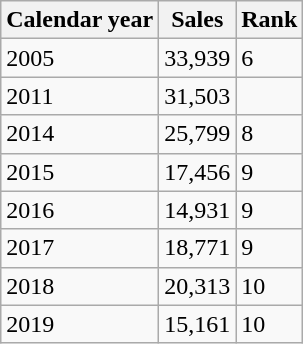<table class="wikitable">
<tr>
<th>Calendar year</th>
<th>Sales</th>
<th>Rank</th>
</tr>
<tr>
<td>2005</td>
<td>33,939</td>
<td>6</td>
</tr>
<tr>
<td>2011</td>
<td>31,503</td>
<td></td>
</tr>
<tr>
<td>2014</td>
<td>25,799</td>
<td>8</td>
</tr>
<tr>
<td>2015</td>
<td>17,456</td>
<td>9</td>
</tr>
<tr>
<td>2016</td>
<td>14,931</td>
<td>9</td>
</tr>
<tr>
<td>2017</td>
<td>18,771</td>
<td>9</td>
</tr>
<tr>
<td>2018</td>
<td>20,313</td>
<td>10</td>
</tr>
<tr>
<td>2019</td>
<td>15,161</td>
<td>10</td>
</tr>
</table>
